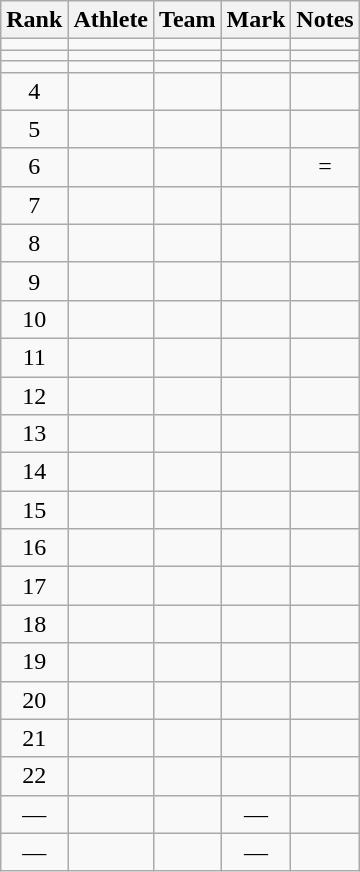<table class="wikitable sortable" style="text-align:center">
<tr>
<th>Rank</th>
<th>Athlete</th>
<th>Team</th>
<th>Mark</th>
<th>Notes</th>
</tr>
<tr>
<td></td>
<td align=left></td>
<td></td>
<td><strong></strong></td>
<td></td>
</tr>
<tr>
<td></td>
<td align=left></td>
<td></td>
<td><strong></strong></td>
<td></td>
</tr>
<tr>
<td></td>
<td align=left></td>
<td></td>
<td><strong></strong></td>
<td></td>
</tr>
<tr>
<td>4</td>
<td align=left></td>
<td></td>
<td><strong></strong></td>
<td></td>
</tr>
<tr>
<td>5</td>
<td align=left></td>
<td></td>
<td><strong></strong></td>
<td></td>
</tr>
<tr>
<td>6</td>
<td align=left></td>
<td></td>
<td><strong></strong></td>
<td>=</td>
</tr>
<tr>
<td>7</td>
<td align=left></td>
<td></td>
<td><strong></strong></td>
<td></td>
</tr>
<tr>
<td>8</td>
<td align=left></td>
<td></td>
<td><strong></strong></td>
<td></td>
</tr>
<tr>
<td>9</td>
<td align=left></td>
<td></td>
<td><strong></strong></td>
<td></td>
</tr>
<tr>
<td>10</td>
<td align=left></td>
<td></td>
<td><strong></strong></td>
<td></td>
</tr>
<tr>
<td>11</td>
<td align=left></td>
<td></td>
<td><strong></strong></td>
<td></td>
</tr>
<tr>
<td>12</td>
<td align=left></td>
<td></td>
<td><strong></strong></td>
<td></td>
</tr>
<tr>
<td>13</td>
<td align=left></td>
<td></td>
<td><strong></strong></td>
<td></td>
</tr>
<tr>
<td>14</td>
<td align=left></td>
<td></td>
<td><strong></strong></td>
<td></td>
</tr>
<tr>
<td>15</td>
<td align=left></td>
<td></td>
<td><strong></strong></td>
<td></td>
</tr>
<tr>
<td>16</td>
<td align=left></td>
<td></td>
<td><strong></strong></td>
<td></td>
</tr>
<tr>
<td>17</td>
<td align=left></td>
<td></td>
<td><strong></strong></td>
<td></td>
</tr>
<tr>
<td>18</td>
<td align=left></td>
<td></td>
<td><strong></strong></td>
<td></td>
</tr>
<tr>
<td>19</td>
<td align=left></td>
<td></td>
<td><strong></strong></td>
<td></td>
</tr>
<tr>
<td>20</td>
<td align=left></td>
<td></td>
<td><strong></strong></td>
<td></td>
</tr>
<tr>
<td>21</td>
<td align=left></td>
<td></td>
<td><strong></strong></td>
<td></td>
</tr>
<tr>
<td>22</td>
<td align=left></td>
<td></td>
<td><strong></strong></td>
<td></td>
</tr>
<tr>
<td data-sort-value=23>—</td>
<td align=left></td>
<td></td>
<td>—</td>
<td></td>
</tr>
<tr>
<td data-sort-value=23>—</td>
<td align=left></td>
<td></td>
<td>—</td>
<td></td>
</tr>
</table>
